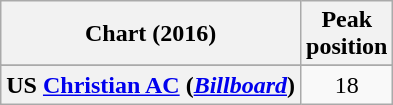<table class="wikitable sortable plainrowheaders" style="text-align:center">
<tr>
<th scope="col">Chart (2016)</th>
<th scope="col">Peak<br>position</th>
</tr>
<tr>
</tr>
<tr>
</tr>
<tr>
<th scope="row">US <a href='#'>Christian AC</a> (<em><a href='#'>Billboard</a></em>)</th>
<td>18</td>
</tr>
</table>
